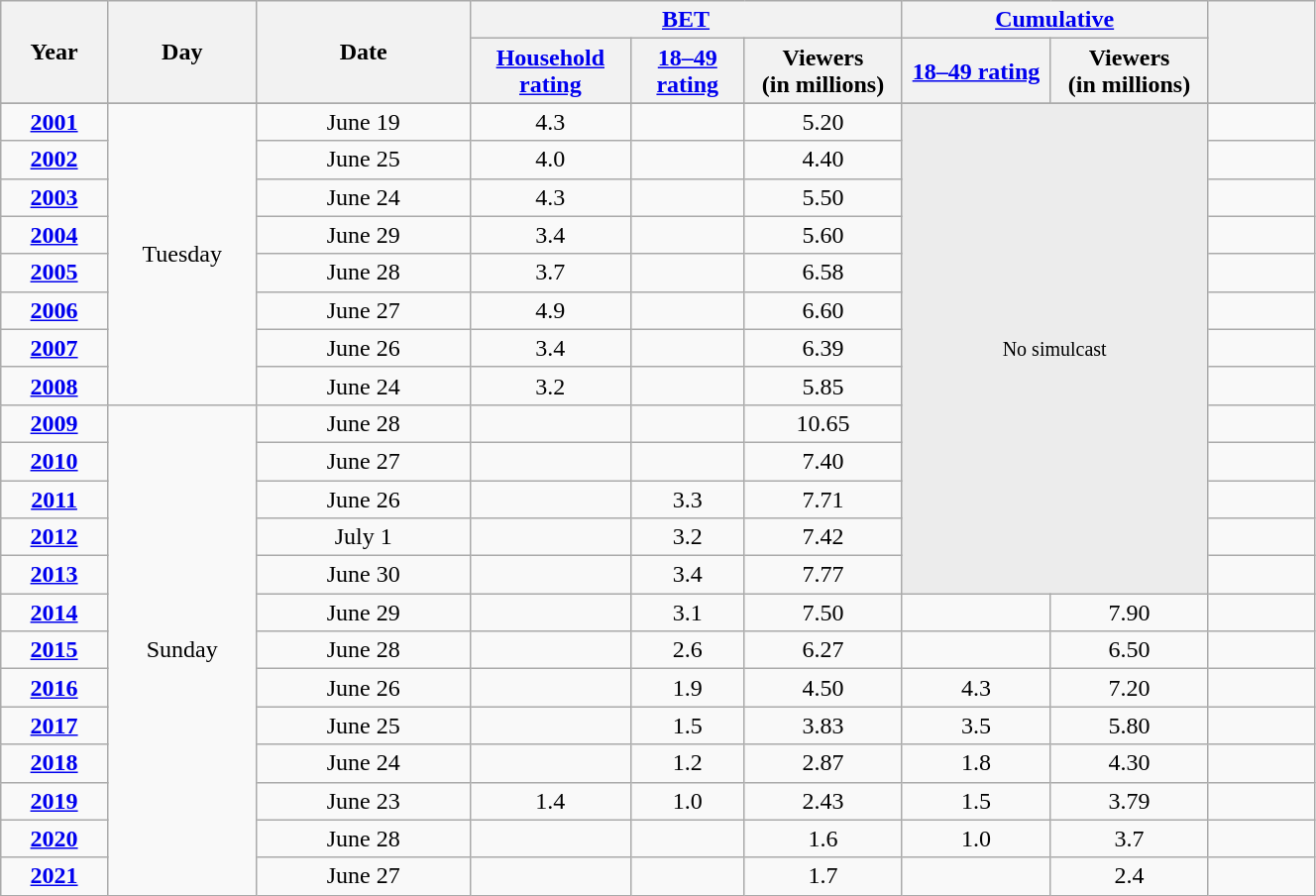<table class="wikitable sortable" style="text-align: center; width:70%">
<tr>
<th style="width:5%" rowspan="2">Year</th>
<th style="width:7%" rowspan="2">Day</th>
<th style="width:10%" rowspan="2">Date</th>
<th colspan="3"><a href='#'>BET</a></th>
<th colspan="2"><a href='#'>Cumulative</a></th>
<th style="width:5%" rowspan="2"></th>
</tr>
<tr>
<th style="width:5%"><a href='#'>Household rating</a></th>
<th style="width:5%"><a href='#'>18–49 rating</a></th>
<th style="width:7%">Viewers<br>(in millions)</th>
<th style="width:7%"><a href='#'>18–49 rating</a></th>
<th style="width:7%">Viewers<br>(in millions)</th>
</tr>
<tr>
</tr>
<tr>
<td style="text-align:center;"><strong><a href='#'>2001</a></strong></td>
<td rowspan="8">Tuesday</td>
<td>June 19</td>
<td>4.3</td>
<td></td>
<td>5.20</td>
<td rowspan="13" colspan="2" style="background:#ECECEC;"><small>No simulcast</small></td>
<td></td>
</tr>
<tr>
<td style="text-align:center;"><strong><a href='#'>2002</a></strong></td>
<td>June 25</td>
<td>4.0</td>
<td></td>
<td>4.40</td>
<td></td>
</tr>
<tr>
<td style="text-align:center;"><strong><a href='#'>2003</a></strong></td>
<td>June 24</td>
<td>4.3</td>
<td></td>
<td>5.50</td>
<td></td>
</tr>
<tr>
<td style="text-align:center;"><strong><a href='#'>2004</a></strong></td>
<td>June 29</td>
<td>3.4</td>
<td></td>
<td>5.60</td>
<td></td>
</tr>
<tr>
<td style="text-align:center;"><strong><a href='#'>2005</a></strong></td>
<td>June 28</td>
<td>3.7</td>
<td></td>
<td>6.58</td>
<td></td>
</tr>
<tr>
<td style="text-align:center;"><strong><a href='#'>2006</a></strong></td>
<td>June 27</td>
<td>4.9</td>
<td></td>
<td>6.60</td>
<td></td>
</tr>
<tr>
<td style="text-align:center;"><strong><a href='#'>2007</a></strong></td>
<td>June 26</td>
<td>3.4</td>
<td></td>
<td>6.39</td>
<td></td>
</tr>
<tr>
<td style="text-align:center;"><strong><a href='#'>2008</a></strong></td>
<td>June 24</td>
<td>3.2</td>
<td></td>
<td>5.85</td>
<td></td>
</tr>
<tr>
<td style="text-align:center;"><strong><a href='#'>2009</a></strong></td>
<td rowspan="13">Sunday</td>
<td>June 28</td>
<td></td>
<td></td>
<td>10.65</td>
<td></td>
</tr>
<tr>
<td style="text-align:center;"><strong><a href='#'>2010</a></strong></td>
<td>June 27</td>
<td></td>
<td></td>
<td>7.40</td>
<td></td>
</tr>
<tr>
<td style="text-align:center;"><strong><a href='#'>2011</a></strong></td>
<td>June 26</td>
<td></td>
<td>3.3</td>
<td>7.71</td>
<td></td>
</tr>
<tr>
<td style="text-align:center;"><strong><a href='#'>2012</a></strong></td>
<td>July 1</td>
<td></td>
<td>3.2</td>
<td>7.42</td>
<td></td>
</tr>
<tr>
<td style="text-align:center;"><strong><a href='#'>2013</a></strong></td>
<td>June 30</td>
<td></td>
<td>3.4</td>
<td>7.77</td>
<td></td>
</tr>
<tr>
<td style="text-align:center;"><strong><a href='#'>2014</a></strong></td>
<td>June 29</td>
<td></td>
<td>3.1</td>
<td>7.50</td>
<td></td>
<td>7.90</td>
<td></td>
</tr>
<tr>
<td style="text-align:center;"><strong><a href='#'>2015</a></strong></td>
<td>June 28</td>
<td></td>
<td>2.6</td>
<td>6.27</td>
<td></td>
<td>6.50</td>
<td></td>
</tr>
<tr>
<td style="text-align:center;"><strong><a href='#'>2016</a></strong></td>
<td>June 26</td>
<td></td>
<td>1.9</td>
<td>4.50</td>
<td>4.3</td>
<td>7.20</td>
<td></td>
</tr>
<tr>
<td style="text-align:center;"><strong><a href='#'>2017</a></strong></td>
<td>June 25</td>
<td></td>
<td>1.5</td>
<td>3.83</td>
<td>3.5</td>
<td>5.80</td>
<td></td>
</tr>
<tr>
<td style="text-align:center;"><strong><a href='#'>2018</a></strong></td>
<td>June 24</td>
<td></td>
<td>1.2</td>
<td>2.87</td>
<td>1.8</td>
<td>4.30</td>
<td></td>
</tr>
<tr>
<td style="text-align:center;"><strong><a href='#'>2019</a></strong></td>
<td>June 23</td>
<td>1.4</td>
<td>1.0</td>
<td>2.43</td>
<td>1.5</td>
<td>3.79</td>
<td></td>
</tr>
<tr>
<td style="text-align:center;"><strong><a href='#'>2020</a></strong></td>
<td>June 28</td>
<td></td>
<td></td>
<td>1.6</td>
<td>1.0</td>
<td>3.7</td>
<td></td>
</tr>
<tr>
<td style="text-align:center;"><strong><a href='#'>2021</a></strong></td>
<td>June 27</td>
<td></td>
<td></td>
<td>1.7</td>
<td></td>
<td>2.4</td>
<td></td>
</tr>
</table>
